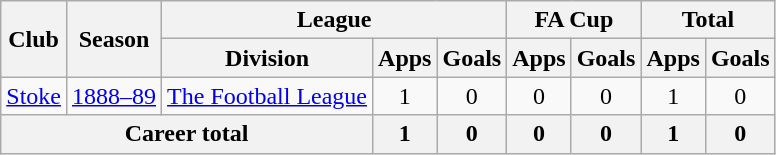<table class="wikitable" style="text-align: center;">
<tr>
<th rowspan="2">Club</th>
<th rowspan="2">Season</th>
<th colspan="3">League</th>
<th colspan="2">FA Cup</th>
<th colspan="2">Total</th>
</tr>
<tr>
<th>Division</th>
<th>Apps</th>
<th>Goals</th>
<th>Apps</th>
<th>Goals</th>
<th>Apps</th>
<th>Goals</th>
</tr>
<tr>
<td><a href='#'>Stoke</a></td>
<td><a href='#'>1888–89</a></td>
<td><a href='#'>The Football League</a></td>
<td>1</td>
<td>0</td>
<td>0</td>
<td>0</td>
<td>1</td>
<td>0</td>
</tr>
<tr>
<th colspan="3">Career total</th>
<th>1</th>
<th>0</th>
<th>0</th>
<th>0</th>
<th>1</th>
<th>0</th>
</tr>
</table>
